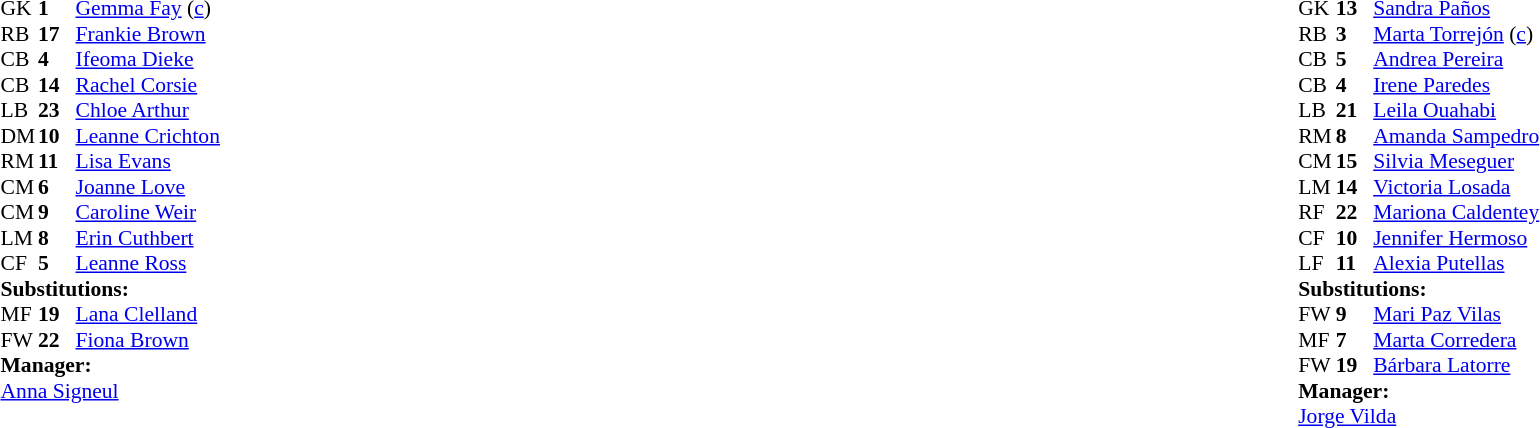<table width="100%">
<tr>
<td valign="top" width="50%"><br><table style="font-size: 90%" cellspacing="0" cellpadding="0">
<tr>
<th width="25"></th>
<th width="25"></th>
</tr>
<tr>
<td>GK</td>
<td><strong>1</strong></td>
<td><a href='#'>Gemma Fay</a> (<a href='#'>c</a>)</td>
<td></td>
</tr>
<tr>
<td>RB</td>
<td><strong>17</strong></td>
<td><a href='#'>Frankie Brown</a></td>
<td></td>
</tr>
<tr>
<td>CB</td>
<td><strong>4</strong></td>
<td><a href='#'>Ifeoma Dieke</a></td>
</tr>
<tr>
<td>CB</td>
<td><strong>14</strong></td>
<td><a href='#'>Rachel Corsie</a></td>
</tr>
<tr>
<td>LB</td>
<td><strong>23</strong></td>
<td><a href='#'>Chloe Arthur</a></td>
</tr>
<tr>
<td>DM</td>
<td><strong>10</strong></td>
<td><a href='#'>Leanne Crichton</a></td>
</tr>
<tr>
<td>RM</td>
<td><strong>11</strong></td>
<td><a href='#'>Lisa Evans</a></td>
</tr>
<tr>
<td>CM</td>
<td><strong>6</strong></td>
<td><a href='#'>Joanne Love</a></td>
<td></td>
<td></td>
</tr>
<tr>
<td>CM</td>
<td><strong>9</strong></td>
<td><a href='#'>Caroline Weir</a></td>
</tr>
<tr>
<td>LM</td>
<td><strong>8</strong></td>
<td><a href='#'>Erin Cuthbert</a></td>
</tr>
<tr>
<td>CF</td>
<td><strong>5</strong></td>
<td><a href='#'>Leanne Ross</a></td>
<td></td>
<td></td>
</tr>
<tr>
<td colspan=3><strong>Substitutions:</strong></td>
</tr>
<tr>
<td>MF</td>
<td><strong>19</strong></td>
<td><a href='#'>Lana Clelland</a></td>
<td></td>
<td></td>
</tr>
<tr>
<td>FW</td>
<td><strong>22</strong></td>
<td><a href='#'>Fiona Brown</a></td>
<td></td>
<td></td>
</tr>
<tr>
<td colspan=3><strong>Manager:</strong></td>
</tr>
<tr>
<td colspan=3> <a href='#'>Anna Signeul</a></td>
</tr>
</table>
</td>
<td valign="top"></td>
<td valign="top" width="50%"><br><table style="font-size: 90%" cellspacing="0" cellpadding="0" align="center">
<tr>
<th width="25"></th>
<th width="25"></th>
</tr>
<tr>
<td>GK</td>
<td><strong>13</strong></td>
<td><a href='#'>Sandra Paños</a></td>
</tr>
<tr>
<td>RB</td>
<td><strong>3</strong></td>
<td><a href='#'>Marta Torrejón</a> (<a href='#'>c</a>)</td>
</tr>
<tr>
<td>CB</td>
<td><strong>5</strong></td>
<td><a href='#'>Andrea Pereira</a></td>
</tr>
<tr>
<td>CB</td>
<td><strong>4</strong></td>
<td><a href='#'>Irene Paredes</a></td>
</tr>
<tr>
<td>LB</td>
<td><strong>21</strong></td>
<td><a href='#'>Leila Ouahabi</a></td>
<td></td>
<td></td>
</tr>
<tr>
<td>RM</td>
<td><strong>8</strong></td>
<td><a href='#'>Amanda Sampedro</a></td>
</tr>
<tr>
<td>CM</td>
<td><strong>15</strong></td>
<td><a href='#'>Silvia Meseguer</a></td>
</tr>
<tr>
<td>LM</td>
<td><strong>14</strong></td>
<td><a href='#'>Victoria Losada</a></td>
</tr>
<tr>
<td>RF</td>
<td><strong>22</strong></td>
<td><a href='#'>Mariona Caldentey</a></td>
<td></td>
<td></td>
</tr>
<tr>
<td>CF</td>
<td><strong>10</strong></td>
<td><a href='#'>Jennifer Hermoso</a></td>
<td></td>
<td></td>
</tr>
<tr>
<td>LF</td>
<td><strong>11</strong></td>
<td><a href='#'>Alexia Putellas</a></td>
</tr>
<tr>
<td colspan=3><strong>Substitutions:</strong></td>
</tr>
<tr>
<td>FW</td>
<td><strong>9</strong></td>
<td><a href='#'>Mari Paz Vilas</a></td>
<td></td>
<td></td>
</tr>
<tr>
<td>MF</td>
<td><strong>7</strong></td>
<td><a href='#'>Marta Corredera</a></td>
<td></td>
<td></td>
</tr>
<tr>
<td>FW</td>
<td><strong>19</strong></td>
<td><a href='#'>Bárbara Latorre</a></td>
<td></td>
<td></td>
</tr>
<tr>
<td colspan=3><strong>Manager:</strong></td>
</tr>
<tr>
<td colspan=3><a href='#'>Jorge Vilda</a></td>
</tr>
</table>
</td>
</tr>
</table>
